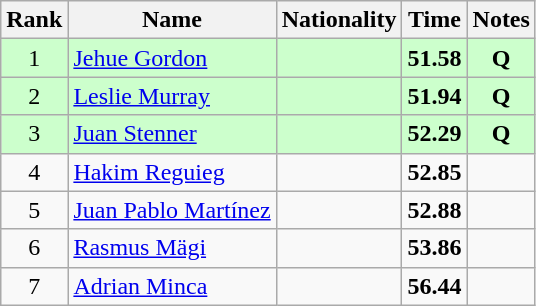<table class="wikitable sortable" style="text-align:center">
<tr>
<th>Rank</th>
<th>Name</th>
<th>Nationality</th>
<th>Time</th>
<th>Notes</th>
</tr>
<tr bgcolor=ccffcc>
<td>1</td>
<td align=left><a href='#'>Jehue Gordon</a></td>
<td align=left></td>
<td><strong>51.58</strong></td>
<td><strong>Q</strong></td>
</tr>
<tr bgcolor=ccffcc>
<td>2</td>
<td align=left><a href='#'>Leslie Murray</a></td>
<td align=left></td>
<td><strong>51.94</strong></td>
<td><strong>Q</strong></td>
</tr>
<tr bgcolor=ccffcc>
<td>3</td>
<td align=left><a href='#'>Juan Stenner</a></td>
<td align=left></td>
<td><strong>52.29</strong></td>
<td><strong>Q</strong></td>
</tr>
<tr>
<td>4</td>
<td align=left><a href='#'>Hakim Reguieg</a></td>
<td align=left></td>
<td><strong>52.85</strong></td>
<td></td>
</tr>
<tr>
<td>5</td>
<td align=left><a href='#'>Juan Pablo Martínez</a></td>
<td align=left></td>
<td><strong>52.88</strong></td>
<td></td>
</tr>
<tr>
<td>6</td>
<td align=left><a href='#'>Rasmus Mägi</a></td>
<td align=left></td>
<td><strong>53.86</strong></td>
<td></td>
</tr>
<tr>
<td>7</td>
<td align=left><a href='#'>Adrian Minca</a></td>
<td align=left></td>
<td><strong>56.44</strong></td>
<td></td>
</tr>
</table>
